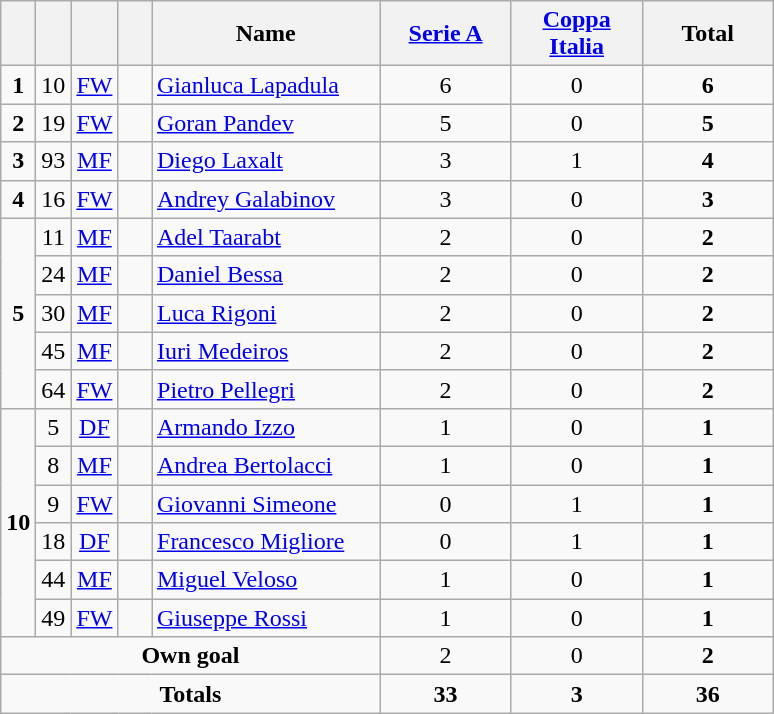<table class="wikitable" style="text-align:center">
<tr>
<th width=15></th>
<th width=15></th>
<th width=15></th>
<th width=15></th>
<th width=145>Name</th>
<th width=80><strong><a href='#'>Serie A</a></strong></th>
<th width=80><strong><a href='#'>Coppa Italia</a></strong></th>
<th width=80>Total</th>
</tr>
<tr>
<td><strong>1</strong></td>
<td>10</td>
<td><a href='#'>FW</a></td>
<td></td>
<td align=left><a href='#'>Gianluca Lapadula</a></td>
<td>6</td>
<td>0</td>
<td><strong>6</strong></td>
</tr>
<tr>
<td><strong>2</strong></td>
<td>19</td>
<td><a href='#'>FW</a></td>
<td></td>
<td align=left><a href='#'>Goran Pandev</a></td>
<td>5</td>
<td>0</td>
<td><strong>5</strong></td>
</tr>
<tr>
<td><strong>3</strong></td>
<td>93</td>
<td><a href='#'>MF</a></td>
<td></td>
<td align=left><a href='#'>Diego Laxalt</a></td>
<td>3</td>
<td>1</td>
<td><strong>4</strong></td>
</tr>
<tr>
<td><strong>4</strong></td>
<td>16</td>
<td><a href='#'>FW</a></td>
<td></td>
<td align=left><a href='#'>Andrey Galabinov</a></td>
<td>3</td>
<td>0</td>
<td><strong>3</strong></td>
</tr>
<tr>
<td rowspan=5><strong>5</strong></td>
<td>11</td>
<td><a href='#'>MF</a></td>
<td></td>
<td align=left><a href='#'>Adel Taarabt</a></td>
<td>2</td>
<td>0</td>
<td><strong>2</strong></td>
</tr>
<tr>
<td>24</td>
<td><a href='#'>MF</a></td>
<td></td>
<td align=left><a href='#'>Daniel Bessa</a></td>
<td>2</td>
<td>0</td>
<td><strong>2</strong></td>
</tr>
<tr>
<td>30</td>
<td><a href='#'>MF</a></td>
<td></td>
<td align=left><a href='#'>Luca Rigoni</a></td>
<td>2</td>
<td>0</td>
<td><strong>2</strong></td>
</tr>
<tr>
<td>45</td>
<td><a href='#'>MF</a></td>
<td></td>
<td align=left><a href='#'>Iuri Medeiros</a></td>
<td>2</td>
<td>0</td>
<td><strong>2</strong></td>
</tr>
<tr>
<td>64</td>
<td><a href='#'>FW</a></td>
<td></td>
<td align=left><a href='#'>Pietro Pellegri</a></td>
<td>2</td>
<td>0</td>
<td><strong>2</strong></td>
</tr>
<tr>
<td rowspan=6><strong>10</strong></td>
<td>5</td>
<td><a href='#'>DF</a></td>
<td></td>
<td align=left><a href='#'>Armando Izzo</a></td>
<td>1</td>
<td>0</td>
<td><strong>1</strong></td>
</tr>
<tr>
<td>8</td>
<td><a href='#'>MF</a></td>
<td></td>
<td align=left><a href='#'>Andrea Bertolacci</a></td>
<td>1</td>
<td>0</td>
<td><strong>1</strong></td>
</tr>
<tr>
<td>9</td>
<td><a href='#'>FW</a></td>
<td></td>
<td align=left><a href='#'>Giovanni Simeone</a></td>
<td>0</td>
<td>1</td>
<td><strong>1</strong></td>
</tr>
<tr>
<td>18</td>
<td><a href='#'>DF</a></td>
<td></td>
<td align=left><a href='#'>Francesco Migliore</a></td>
<td>0</td>
<td>1</td>
<td><strong>1</strong></td>
</tr>
<tr>
<td>44</td>
<td><a href='#'>MF</a></td>
<td></td>
<td align=left><a href='#'>Miguel Veloso</a></td>
<td>1</td>
<td>0</td>
<td><strong>1</strong></td>
</tr>
<tr>
<td>49</td>
<td><a href='#'>FW</a></td>
<td></td>
<td align=left><a href='#'>Giuseppe Rossi</a></td>
<td>1</td>
<td>0</td>
<td><strong>1</strong></td>
</tr>
<tr>
<td colspan=5><strong>Own goal</strong></td>
<td>2</td>
<td>0</td>
<td><strong>2</strong></td>
</tr>
<tr>
<td colspan=5><strong>Totals</strong></td>
<td><strong>33</strong></td>
<td><strong>3</strong></td>
<td><strong>36</strong></td>
</tr>
</table>
